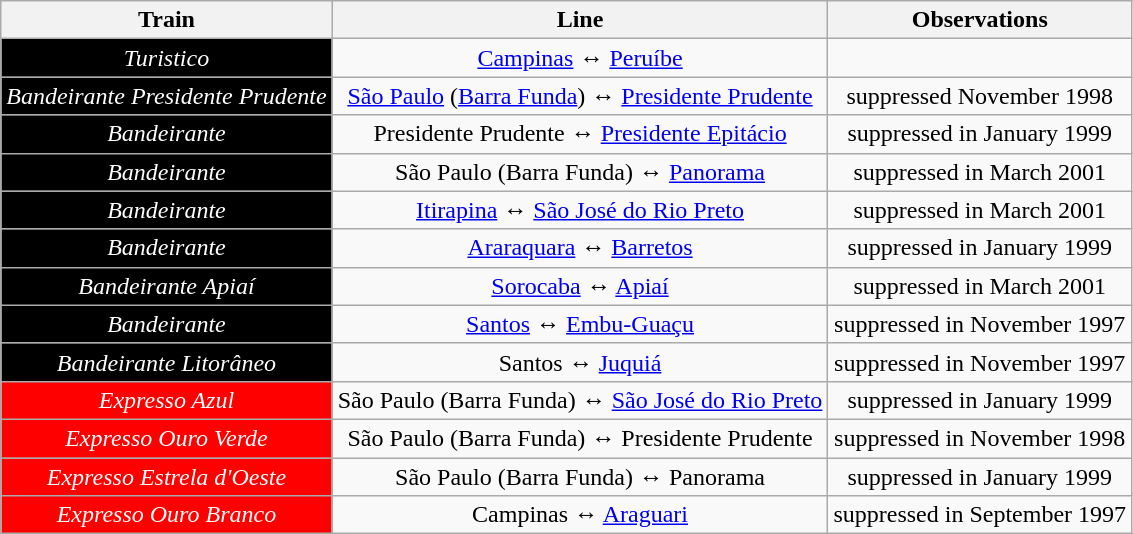<table class="wikitable">
<tr>
<th align="center">Train</th>
<th align="center">Line</th>
<th align="center">Observations</th>
</tr>
<tr>
<td align="center" bgcolor="#000000Y" style="color:white"><span><em>Turistico</em></span></td>
<td align="center"><a href='#'>Campinas</a> ↔ <a href='#'>Peruíbe</a></td>
<td align="center"></td>
</tr>
<tr>
<td align="center" bgcolor="#000000Y" style="color:white"><span><em>Bandeirante Presidente Prudente</em></span></td>
<td align="center"><a href='#'>São Paulo</a> (<a href='#'>Barra Funda</a>) ↔ <a href='#'>Presidente Prudente</a></td>
<td align="center">suppressed November 1998</td>
</tr>
<tr>
<td align="center" bgcolor="#000000Y" style="color:white"><span><em>Bandeirante</em></span></td>
<td align="center">Presidente Prudente ↔ <a href='#'>Presidente Epitácio</a></td>
<td align="center">suppressed in January 1999</td>
</tr>
<tr>
<td align="center" bgcolor="#000000Y" style="color:white"><span><em>Bandeirante</em></span></td>
<td align="center">São Paulo (Barra Funda) ↔ <a href='#'>Panorama</a></td>
<td align="center">suppressed in March 2001</td>
</tr>
<tr>
<td align="center" bgcolor="#000000Y" style="color:white"><span><em>Bandeirante</em></span></td>
<td align="center"><a href='#'>Itirapina</a> ↔ <a href='#'>São José do Rio Preto</a></td>
<td align="center">suppressed in March 2001</td>
</tr>
<tr>
<td align="center" bgcolor="#000000Y" style="color:white"><span><em>Bandeirante</em></span></td>
<td align="center"><a href='#'>Araraquara</a> ↔ <a href='#'>Barretos</a></td>
<td align="center">suppressed in January 1999</td>
</tr>
<tr>
<td align="center" bgcolor="#000000Y" style="color:white"><span><em>Bandeirante Apiaí</em></span></td>
<td align="center"><a href='#'>Sorocaba</a> ↔ <a href='#'>Apiaí</a></td>
<td align="center">suppressed in March 2001</td>
</tr>
<tr>
<td align="center" bgcolor="#000000Y" style="color:white"><span><em>Bandeirante</em></span></td>
<td align="center"><a href='#'>Santos</a> ↔ <a href='#'>Embu-Guaçu</a></td>
<td align="center">suppressed in November 1997</td>
</tr>
<tr>
<td align="center" bgcolor="#000000Y" style="color:white"><span><em>Bandeirante Litorâneo</em></span></td>
<td align="center">Santos ↔ <a href='#'>Juquiá</a></td>
<td align="center">suppressed in November 1997</td>
</tr>
<tr>
<td align="center" bgcolor="#FF0000" style="color:white"><span><em>Expresso Azul</em></span></td>
<td align="center">São Paulo (Barra Funda) ↔ <a href='#'>São José do Rio Preto</a></td>
<td align="center">suppressed in January 1999</td>
</tr>
<tr>
<td align="center" bgcolor="#FF0000" style="color:white"><span><em>Expresso Ouro Verde</em></span></td>
<td align="center">São Paulo (Barra Funda) ↔ Presidente Prudente</td>
<td align="center">suppressed in November 1998</td>
</tr>
<tr>
<td align="center" bgcolor="#FF0000" style="color:white"><span><em>Expresso Estrela d'Oeste</em></span></td>
<td align="center">São Paulo (Barra Funda) ↔ Panorama</td>
<td align="center">suppressed in January 1999</td>
</tr>
<tr>
<td align="center" bgcolor="#FF0000" style="color:white"><span><em>Expresso Ouro Branco</em></span></td>
<td align="center">Campinas ↔ <a href='#'>Araguari</a></td>
<td align="center">suppressed in September 1997</td>
</tr>
</table>
